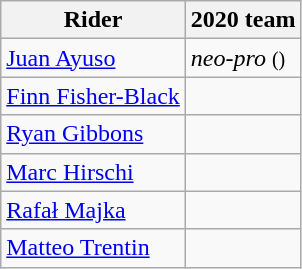<table class="wikitable">
<tr>
<th>Rider</th>
<th>2020 team</th>
</tr>
<tr>
<td><a href='#'>Juan Ayuso</a></td>
<td><em>neo-pro</em> <small>()</small></td>
</tr>
<tr>
<td><a href='#'>Finn Fisher-Black</a></td>
<td></td>
</tr>
<tr>
<td><a href='#'>Ryan Gibbons</a></td>
<td></td>
</tr>
<tr>
<td><a href='#'>Marc Hirschi</a></td>
<td></td>
</tr>
<tr>
<td><a href='#'>Rafał Majka</a></td>
<td></td>
</tr>
<tr>
<td><a href='#'>Matteo Trentin</a></td>
<td></td>
</tr>
</table>
